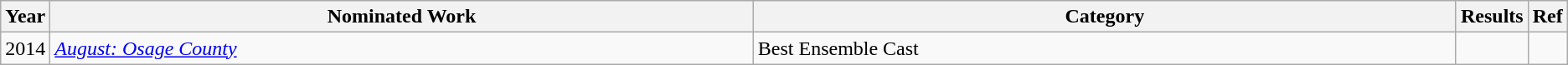<table class="wikitable">
<tr>
<th scope="col" style="width:1em;">Year</th>
<th scope="col" style="width:35em;">Nominated Work</th>
<th scope="col" style="width:35em;">Category</th>
<th scope="col" style="width:1em;">Results</th>
<th scope="col" style="width:1em;">Ref</th>
</tr>
<tr>
<td>2014</td>
<td><em><a href='#'>August: Osage County</a></em></td>
<td>Best Ensemble Cast</td>
<td></td>
<td></td>
</tr>
</table>
